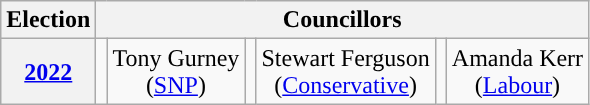<table class="wikitable" style="text-align:center">
<tr>
<th>Election</th>
<th colspan=6>Councillors</th>
</tr>
<tr>
<th><a href='#'>2022</a></th>
<td style="background-color: "></td>
<td>Tony Gurney<br>(<a href='#'>SNP</a>)</td>
<td style="background-color: "></td>
<td>Stewart Ferguson<br>(<a href='#'>Conservative</a>)</td>
<td style="background-color: "></td>
<td>Amanda Kerr<br>(<a href='#'>Labour</a>)</td>
</tr>
</table>
